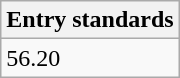<table class="wikitable" border="1" align="upright">
<tr>
<th>Entry standards</th>
</tr>
<tr>
<td>56.20</td>
</tr>
</table>
